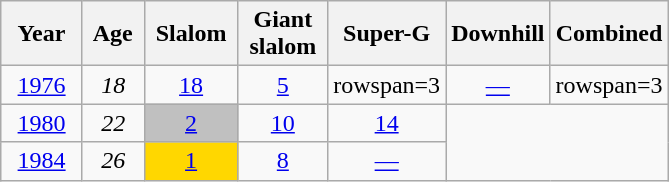<table class=wikitable style="text-align:center">
<tr>
<th>  Year  </th>
<th> Age </th>
<th> Slalom </th>
<th> Giant <br> slalom </th>
<th>Super-G</th>
<th>Downhill</th>
<th>Combined</th>
</tr>
<tr>
<td><a href='#'>1976</a></td>
<td><em>18</em></td>
<td><a href='#'>18</a></td>
<td><a href='#'>5</a></td>
<td>rowspan=3</td>
<td><a href='#'>—</a></td>
<td>rowspan=3</td>
</tr>
<tr>
<td><a href='#'>1980</a></td>
<td><em>22</em></td>
<td style="background:silver;"><a href='#'>2</a></td>
<td><a href='#'>10</a></td>
<td><a href='#'>14</a></td>
</tr>
<tr>
<td><a href='#'>1984</a></td>
<td><em>26</em></td>
<td style="background:gold;"><a href='#'>1</a></td>
<td><a href='#'>8</a></td>
<td><a href='#'>—</a></td>
</tr>
</table>
